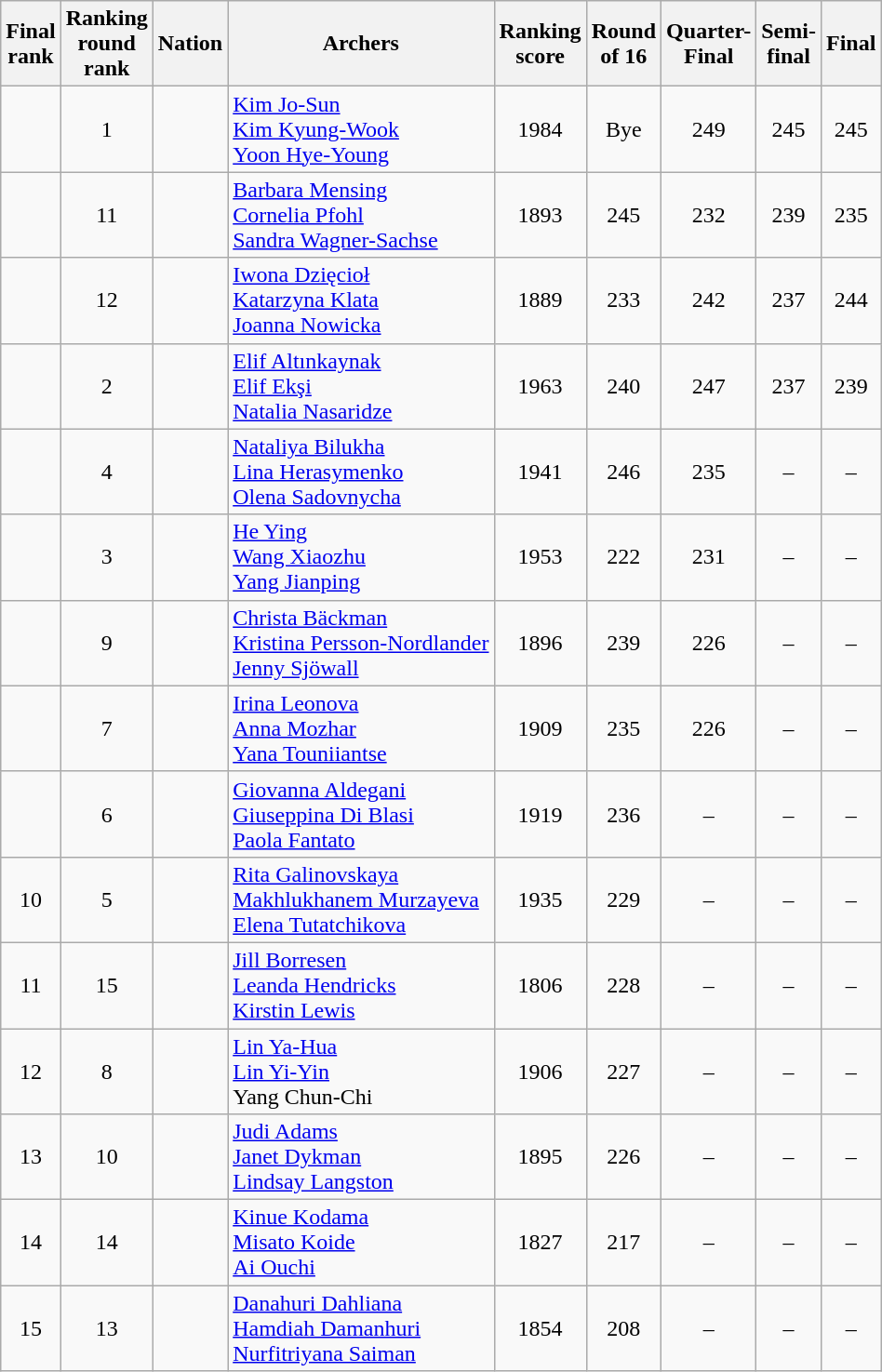<table class="wikitable sortable" style="text-align:center">
<tr>
<th>Final <br> rank</th>
<th>Ranking <br> round <br> rank</th>
<th>Nation</th>
<th>Archers</th>
<th>Ranking <br> score</th>
<th>Round<br>of 16</th>
<th>Quarter-<br>Final</th>
<th>Semi-<br>final</th>
<th>Final</th>
</tr>
<tr>
<td></td>
<td>1</td>
<td align=left></td>
<td align=left><a href='#'>Kim Jo-Sun</a> <br> <a href='#'>Kim Kyung-Wook</a> <br> <a href='#'>Yoon Hye-Young</a></td>
<td>1984</td>
<td>Bye</td>
<td>249</td>
<td>245</td>
<td>245</td>
</tr>
<tr>
<td></td>
<td>11</td>
<td align=left></td>
<td align=left><a href='#'>Barbara Mensing</a> <br> <a href='#'>Cornelia Pfohl</a> <br> <a href='#'>Sandra Wagner-Sachse</a></td>
<td>1893</td>
<td>245</td>
<td>232</td>
<td>239</td>
<td>235</td>
</tr>
<tr>
<td></td>
<td>12</td>
<td align=left></td>
<td align=left><a href='#'>Iwona Dzięcioł</a> <br> <a href='#'>Katarzyna Klata</a> <br> <a href='#'>Joanna Nowicka</a></td>
<td>1889</td>
<td>233</td>
<td>242</td>
<td>237</td>
<td>244</td>
</tr>
<tr>
<td></td>
<td>2</td>
<td align=left></td>
<td align=left><a href='#'>Elif Altınkaynak</a> <br> <a href='#'>Elif Ekşi</a> <br> <a href='#'>Natalia Nasaridze</a></td>
<td>1963</td>
<td>240</td>
<td>247</td>
<td>237</td>
<td>239</td>
</tr>
<tr>
<td></td>
<td>4</td>
<td align=left></td>
<td align=left><a href='#'>Nataliya Bilukha</a> <br> <a href='#'>Lina Herasymenko</a> <br> <a href='#'>Olena Sadovnycha</a></td>
<td>1941</td>
<td>246</td>
<td>235</td>
<td>–</td>
<td>–</td>
</tr>
<tr>
<td></td>
<td>3</td>
<td align=left></td>
<td align=left><a href='#'>He Ying</a> <br> <a href='#'>Wang Xiaozhu</a> <br> <a href='#'>Yang Jianping</a></td>
<td>1953</td>
<td>222</td>
<td>231</td>
<td>–</td>
<td>–</td>
</tr>
<tr>
<td></td>
<td>9</td>
<td align=left></td>
<td align=left><a href='#'>Christa Bäckman</a> <br> <a href='#'>Kristina Persson-Nordlander</a> <br> <a href='#'>Jenny Sjöwall</a></td>
<td>1896</td>
<td>239</td>
<td>226</td>
<td>–</td>
<td>–</td>
</tr>
<tr>
<td></td>
<td>7</td>
<td align=left></td>
<td align=left><a href='#'>Irina Leonova</a> <br> <a href='#'>Anna Mozhar</a> <br> <a href='#'>Yana Touniiantse</a></td>
<td>1909</td>
<td>235</td>
<td>226</td>
<td>–</td>
<td>–</td>
</tr>
<tr>
<td></td>
<td>6</td>
<td align=left></td>
<td align=left><a href='#'>Giovanna Aldegani</a> <br> <a href='#'>Giuseppina Di Blasi</a> <br> <a href='#'>Paola Fantato</a></td>
<td>1919</td>
<td>236</td>
<td>–</td>
<td>–</td>
<td>–</td>
</tr>
<tr>
<td>10</td>
<td>5</td>
<td align=left></td>
<td align=left><a href='#'>Rita Galinovskaya</a> <br> <a href='#'>Makhlukhanem Murzayeva</a> <br> <a href='#'>Elena Tutatchikova</a></td>
<td>1935</td>
<td>229</td>
<td>–</td>
<td>–</td>
<td>–</td>
</tr>
<tr>
<td>11</td>
<td>15</td>
<td align=left></td>
<td align=left><a href='#'>Jill Borresen</a> <br> <a href='#'>Leanda Hendricks</a> <br> <a href='#'>Kirstin Lewis</a></td>
<td>1806</td>
<td>228</td>
<td>–</td>
<td>–</td>
<td>–</td>
</tr>
<tr>
<td>12</td>
<td>8</td>
<td align=left></td>
<td align=left><a href='#'>Lin Ya-Hua</a> <br> <a href='#'>Lin Yi-Yin</a> <br> Yang Chun-Chi</td>
<td>1906</td>
<td>227</td>
<td>–</td>
<td>–</td>
<td>–</td>
</tr>
<tr>
<td>13</td>
<td>10</td>
<td align=left></td>
<td align=left><a href='#'>Judi Adams</a> <br> <a href='#'>Janet Dykman</a> <br> <a href='#'>Lindsay Langston</a></td>
<td>1895</td>
<td>226</td>
<td>–</td>
<td>–</td>
<td>–</td>
</tr>
<tr>
<td>14</td>
<td>14</td>
<td align=left></td>
<td align=left><a href='#'>Kinue Kodama</a> <br> <a href='#'>Misato Koide</a> <br> <a href='#'>Ai Ouchi</a></td>
<td>1827</td>
<td>217</td>
<td>–</td>
<td>–</td>
<td>–</td>
</tr>
<tr>
<td>15</td>
<td>13</td>
<td align=left></td>
<td align=left><a href='#'>Danahuri Dahliana</a> <br> <a href='#'>Hamdiah Damanhuri</a> <br> <a href='#'>Nurfitriyana Saiman</a></td>
<td>1854</td>
<td>208</td>
<td>–</td>
<td>–</td>
<td>–</td>
</tr>
</table>
